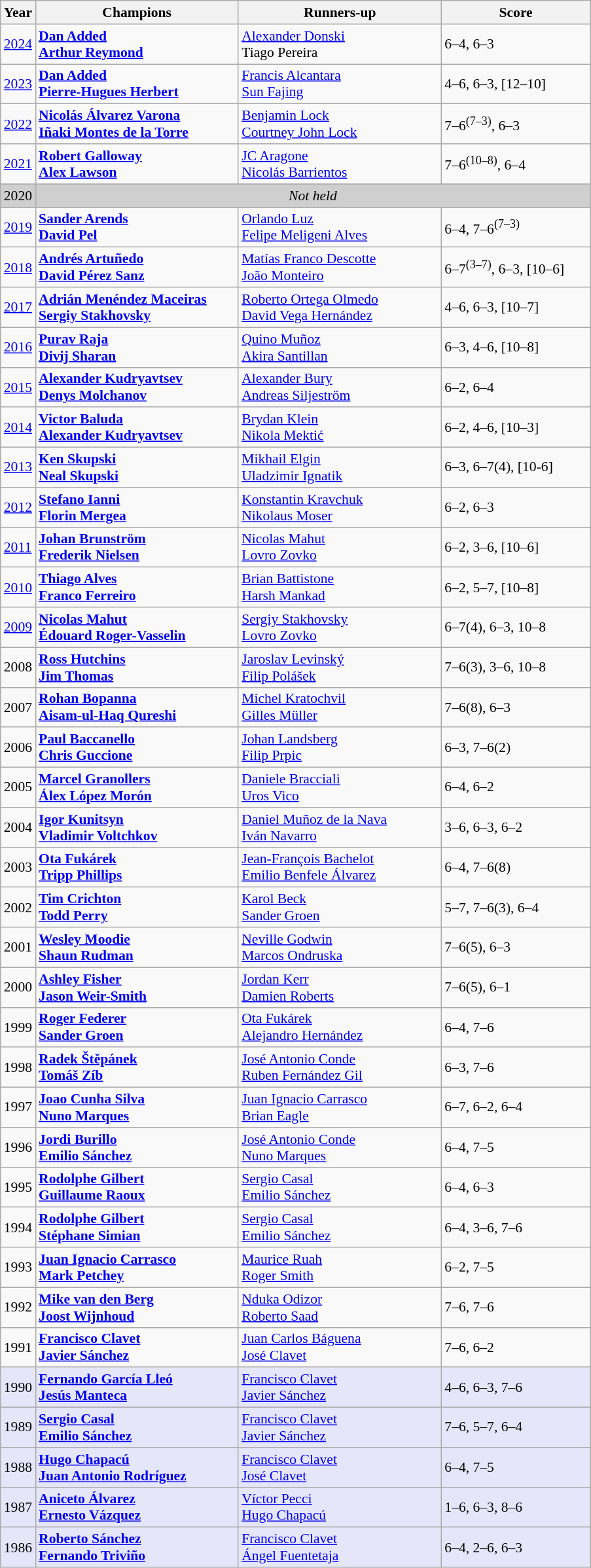<table class="wikitable" style="font-size:90%">
<tr>
<th>Year</th>
<th width="200">Champions</th>
<th width="200">Runners-up</th>
<th width="145">Score</th>
</tr>
<tr>
<td><a href='#'>2024</a></td>
<td> <strong><a href='#'>Dan Added</a></strong> <br> <strong><a href='#'>Arthur Reymond</a></strong></td>
<td> <a href='#'>Alexander Donski</a> <br> Tiago Pereira</td>
<td>6–4, 6–3</td>
</tr>
<tr>
<td><a href='#'>2023</a></td>
<td> <strong><a href='#'>Dan Added</a></strong> <br> <strong><a href='#'>Pierre-Hugues Herbert</a></strong></td>
<td> <a href='#'>Francis Alcantara</a> <br> <a href='#'>Sun Fajing</a></td>
<td>4–6, 6–3, [12–10]</td>
</tr>
<tr>
<td><a href='#'>2022</a></td>
<td> <strong><a href='#'>Nicolás Álvarez Varona</a></strong> <br> <strong><a href='#'>Iñaki Montes de la Torre</a></strong></td>
<td> <a href='#'>Benjamin Lock</a> <br> <a href='#'>Courtney John Lock</a></td>
<td>7–6<sup>(7–3)</sup>, 6–3</td>
</tr>
<tr>
<td><a href='#'>2021</a></td>
<td> <strong><a href='#'>Robert Galloway</a></strong> <br> <strong><a href='#'>Alex Lawson</a></strong></td>
<td> <a href='#'>JC Aragone</a> <br> <a href='#'>Nicolás Barrientos</a></td>
<td>7–6<sup>(10–8)</sup>, 6–4</td>
</tr>
<tr>
<td style="background:#cfcfcf">2020</td>
<td colspan=3 align=center style="background:#cfcfcf"><em>Not held</em></td>
</tr>
<tr>
<td><a href='#'>2019</a></td>
<td> <strong><a href='#'>Sander Arends</a></strong> <br> <strong><a href='#'>David Pel</a></strong></td>
<td> <a href='#'>Orlando Luz</a> <br> <a href='#'>Felipe Meligeni Alves</a></td>
<td>6–4, 7–6<sup>(7–3)</sup></td>
</tr>
<tr>
<td><a href='#'>2018</a></td>
<td> <strong><a href='#'>Andrés Artuñedo</a></strong> <br> <strong><a href='#'>David Pérez Sanz</a></strong></td>
<td> <a href='#'>Matías Franco Descotte</a> <br> <a href='#'>João Monteiro</a></td>
<td>6–7<sup>(3–7)</sup>, 6–3, [10–6]</td>
</tr>
<tr>
<td><a href='#'>2017</a></td>
<td> <strong><a href='#'>Adrián Menéndez Maceiras</a></strong> <br> <strong><a href='#'>Sergiy Stakhovsky</a></strong></td>
<td> <a href='#'>Roberto Ortega Olmedo</a> <br> <a href='#'>David Vega Hernández</a></td>
<td>4–6, 6–3, [10–7]</td>
</tr>
<tr>
<td><a href='#'>2016</a></td>
<td> <strong><a href='#'>Purav Raja</a></strong> <br> <strong><a href='#'>Divij Sharan</a></strong></td>
<td> <a href='#'>Quino Muñoz</a> <br> <a href='#'>Akira Santillan</a></td>
<td>6–3, 4–6, [10–8]</td>
</tr>
<tr>
<td><a href='#'>2015</a></td>
<td> <strong><a href='#'>Alexander Kudryavtsev</a></strong> <br> <strong><a href='#'>Denys Molchanov</a></strong></td>
<td> <a href='#'>Alexander Bury</a> <br> <a href='#'>Andreas Siljeström</a></td>
<td>6–2, 6–4</td>
</tr>
<tr>
<td><a href='#'>2014</a></td>
<td> <strong><a href='#'>Victor Baluda</a></strong> <br> <strong><a href='#'>Alexander Kudryavtsev</a></strong></td>
<td> <a href='#'>Brydan Klein</a> <br> <a href='#'>Nikola Mektić</a></td>
<td>6–2, 4–6, [10–3]</td>
</tr>
<tr>
<td><a href='#'>2013</a></td>
<td> <strong><a href='#'>Ken Skupski</a></strong><br> <strong><a href='#'>Neal Skupski</a></strong></td>
<td> <a href='#'>Mikhail Elgin</a><br> <a href='#'>Uladzimir Ignatik</a></td>
<td>6–3, 6–7(4), [10-6]</td>
</tr>
<tr>
<td><a href='#'>2012</a></td>
<td> <strong><a href='#'>Stefano Ianni</a></strong><br> <strong><a href='#'>Florin Mergea</a></strong></td>
<td> <a href='#'>Konstantin Kravchuk</a><br> <a href='#'>Nikolaus Moser</a></td>
<td>6–2, 6–3</td>
</tr>
<tr>
<td><a href='#'>2011</a></td>
<td> <strong><a href='#'>Johan Brunström</a></strong><br> <strong><a href='#'>Frederik Nielsen</a></strong></td>
<td> <a href='#'>Nicolas Mahut</a><br> <a href='#'>Lovro Zovko</a></td>
<td>6–2, 3–6, [10–6]</td>
</tr>
<tr>
<td><a href='#'>2010</a></td>
<td> <strong><a href='#'>Thiago Alves</a></strong><br> <strong><a href='#'>Franco Ferreiro</a></strong></td>
<td> <a href='#'>Brian Battistone</a><br> <a href='#'>Harsh Mankad</a></td>
<td>6–2, 5–7, [10–8]</td>
</tr>
<tr>
<td><a href='#'>2009</a></td>
<td> <strong><a href='#'>Nicolas Mahut</a></strong><br> <strong><a href='#'>Édouard Roger-Vasselin</a></strong></td>
<td> <a href='#'>Sergiy Stakhovsky</a> <br> <a href='#'>Lovro Zovko</a></td>
<td>6–7(4), 6–3, 10–8</td>
</tr>
<tr>
<td>2008</td>
<td> <strong><a href='#'>Ross Hutchins</a></strong><br> <strong><a href='#'>Jim Thomas</a></strong></td>
<td> <a href='#'>Jaroslav Levinský</a><br> <a href='#'>Filip Polášek</a></td>
<td>7–6(3), 3–6, 10–8</td>
</tr>
<tr>
<td>2007</td>
<td> <strong><a href='#'>Rohan Bopanna</a></strong><br> <strong><a href='#'>Aisam-ul-Haq Qureshi</a></strong></td>
<td> <a href='#'>Michel Kratochvil</a><br> <a href='#'>Gilles Müller</a></td>
<td>7–6(8), 6–3</td>
</tr>
<tr>
<td>2006</td>
<td> <strong><a href='#'>Paul Baccanello</a></strong><br> <strong><a href='#'>Chris Guccione</a></strong></td>
<td> <a href='#'>Johan Landsberg</a><br> <a href='#'>Filip Prpic</a></td>
<td>6–3, 7–6(2)</td>
</tr>
<tr>
<td>2005</td>
<td> <strong><a href='#'>Marcel Granollers</a></strong><br> <strong><a href='#'>Álex López Morón</a></strong></td>
<td> <a href='#'>Daniele Bracciali</a><br> <a href='#'>Uros Vico</a></td>
<td>6–4, 6–2</td>
</tr>
<tr>
<td>2004</td>
<td> <strong><a href='#'>Igor Kunitsyn</a></strong><br> <strong><a href='#'>Vladimir Voltchkov</a></strong></td>
<td> <a href='#'>Daniel Muñoz de la Nava</a><br> <a href='#'>Iván Navarro</a></td>
<td>3–6, 6–3, 6–2</td>
</tr>
<tr>
<td>2003</td>
<td> <strong><a href='#'>Ota Fukárek</a></strong><br> <strong><a href='#'>Tripp Phillips</a></strong></td>
<td> <a href='#'>Jean-François Bachelot</a><br> <a href='#'>Emilio Benfele Álvarez</a></td>
<td>6–4, 7–6(8)</td>
</tr>
<tr>
<td>2002</td>
<td> <strong><a href='#'>Tim Crichton</a></strong><br> <strong><a href='#'>Todd Perry</a></strong></td>
<td> <a href='#'>Karol Beck</a><br> <a href='#'>Sander Groen</a></td>
<td>5–7, 7–6(3), 6–4</td>
</tr>
<tr>
<td>2001</td>
<td> <strong><a href='#'>Wesley Moodie</a></strong><br> <strong><a href='#'>Shaun Rudman</a></strong></td>
<td> <a href='#'>Neville Godwin</a><br> <a href='#'>Marcos Ondruska</a></td>
<td>7–6(5), 6–3</td>
</tr>
<tr>
<td>2000</td>
<td> <strong><a href='#'>Ashley Fisher</a></strong><br> <strong><a href='#'>Jason Weir-Smith</a></strong></td>
<td> <a href='#'>Jordan Kerr</a><br> <a href='#'>Damien Roberts</a></td>
<td>7–6(5), 6–1</td>
</tr>
<tr>
<td>1999</td>
<td> <strong><a href='#'>Roger Federer</a></strong><br> <strong><a href='#'>Sander Groen</a></strong></td>
<td> <a href='#'>Ota Fukárek</a><br> <a href='#'>Alejandro Hernández</a></td>
<td>6–4, 7–6</td>
</tr>
<tr>
<td>1998</td>
<td> <strong><a href='#'>Radek Štěpánek</a></strong><br> <strong><a href='#'>Tomáš Zíb</a></strong></td>
<td> <a href='#'>José Antonio Conde</a><br> <a href='#'>Ruben Fernández Gil</a></td>
<td>6–3, 7–6</td>
</tr>
<tr>
<td>1997</td>
<td> <strong><a href='#'>Joao Cunha Silva</a></strong><br> <strong><a href='#'>Nuno Marques</a></strong></td>
<td> <a href='#'>Juan Ignacio Carrasco</a><br> <a href='#'>Brian Eagle</a></td>
<td>6–7, 6–2, 6–4</td>
</tr>
<tr>
<td>1996</td>
<td> <strong><a href='#'>Jordi Burillo</a></strong><br> <strong><a href='#'>Emilio Sánchez</a></strong></td>
<td> <a href='#'>José Antonio Conde</a><br> <a href='#'>Nuno Marques</a></td>
<td>6–4, 7–5</td>
</tr>
<tr>
<td>1995</td>
<td> <strong><a href='#'>Rodolphe Gilbert</a></strong><br> <strong><a href='#'>Guillaume Raoux</a></strong></td>
<td> <a href='#'>Sergio Casal</a><br> <a href='#'>Emilio Sánchez</a></td>
<td>6–4, 6–3</td>
</tr>
<tr>
<td>1994</td>
<td> <strong><a href='#'>Rodolphe Gilbert</a></strong><br> <strong><a href='#'>Stéphane Simian</a></strong></td>
<td> <a href='#'>Sergio Casal</a><br> <a href='#'>Emilio Sánchez</a></td>
<td>6–4, 3–6, 7–6</td>
</tr>
<tr>
<td>1993</td>
<td> <strong><a href='#'>Juan Ignacio Carrasco</a></strong><br> <strong><a href='#'>Mark Petchey</a></strong></td>
<td> <a href='#'>Maurice Ruah</a><br> <a href='#'>Roger Smith</a></td>
<td>6–2, 7–5</td>
</tr>
<tr>
<td>1992</td>
<td> <strong><a href='#'>Mike van den Berg</a></strong><br> <strong><a href='#'>Joost Wijnhoud</a></strong></td>
<td> <a href='#'>Nduka Odizor</a><br> <a href='#'>Roberto Saad</a></td>
<td>7–6, 7–6</td>
</tr>
<tr>
<td>1991</td>
<td> <strong><a href='#'>Francisco Clavet</a></strong><br> <strong><a href='#'>Javier Sánchez</a></strong></td>
<td> <a href='#'>Juan Carlos Báguena</a><br> <a href='#'>José Clavet</a></td>
<td>7–6, 6–2</td>
</tr>
<tr>
<td bgcolor="E6E6FA">1990</td>
<td bgcolor="E6E6FA"> <strong><a href='#'>Fernando García Lleó</a></strong><br> <strong><a href='#'>Jesús Manteca</a></strong></td>
<td bgcolor="E6E6FA"> <a href='#'>Francisco Clavet</a><br> <a href='#'>Javier Sánchez</a></td>
<td bgcolor="E6E6FA">4–6, 6–3, 7–6</td>
</tr>
<tr>
<td bgcolor="E6E6FA">1989</td>
<td bgcolor="E6E6FA"> <strong><a href='#'>Sergio Casal</a></strong><br> <strong><a href='#'>Emilio Sánchez</a></strong></td>
<td bgcolor="E6E6FA"> <a href='#'>Francisco Clavet</a><br> <a href='#'>Javier Sánchez</a></td>
<td bgcolor="E6E6FA">7–6, 5–7, 6–4</td>
</tr>
<tr>
<td bgcolor="E6E6FA">1988</td>
<td bgcolor="E6E6FA"> <strong><a href='#'>Hugo Chapacú</a></strong><br> <strong><a href='#'>Juan Antonio Rodríguez</a></strong></td>
<td bgcolor="E6E6FA"> <a href='#'>Francisco Clavet</a><br> <a href='#'>José Clavet</a></td>
<td bgcolor="E6E6FA">6–4, 7–5</td>
</tr>
<tr>
<td bgcolor="E6E6FA">1987</td>
<td bgcolor="E6E6FA"> <strong><a href='#'>Aniceto Álvarez</a></strong><br> <strong><a href='#'>Ernesto Vázquez</a></strong></td>
<td bgcolor="E6E6FA"> <a href='#'>Víctor Pecci</a><br> <a href='#'>Hugo Chapacú</a></td>
<td bgcolor="E6E6FA">1–6, 6–3, 8–6</td>
</tr>
<tr>
<td bgcolor="E6E6FA">1986</td>
<td bgcolor="E6E6FA"> <strong><a href='#'>Roberto Sánchez</a></strong><br> <strong><a href='#'>Fernando Triviño</a></strong></td>
<td bgcolor="E6E6FA"> <a href='#'>Francisco Clavet</a><br> <a href='#'>Ángel Fuentetaja</a></td>
<td bgcolor="E6E6FA">6–4, 2–6, 6–3</td>
</tr>
</table>
